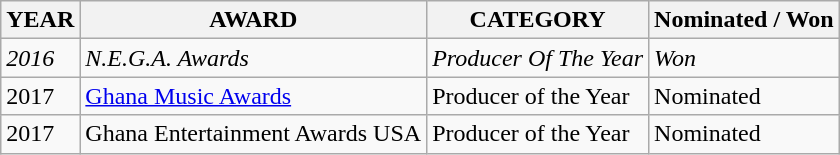<table class="wikitable">
<tr>
<th>YEAR</th>
<th>AWARD</th>
<th>CATEGORY</th>
<th>Nominated / Won</th>
</tr>
<tr>
<td><em>2016</em></td>
<td><em>N.E.G.A. Awards</em></td>
<td><em>Producer Of The Year</em></td>
<td><em>Won</em></td>
</tr>
<tr>
<td>2017</td>
<td><a href='#'>Ghana Music Awards</a></td>
<td>Producer of the Year</td>
<td>Nominated</td>
</tr>
<tr>
<td>2017</td>
<td>Ghana Entertainment Awards USA</td>
<td>Producer of the Year</td>
<td>Nominated</td>
</tr>
</table>
